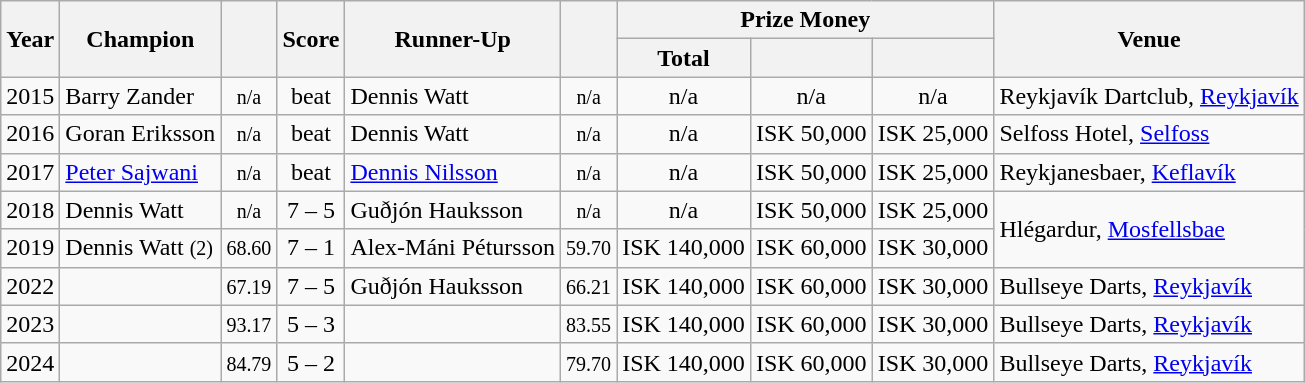<table class="wikitable sortable">
<tr>
<th rowspan=2>Year</th>
<th rowspan=2>Champion</th>
<th rowspan=2></th>
<th rowspan=2>Score</th>
<th rowspan=2>Runner-Up</th>
<th rowspan=2></th>
<th colspan=3>Prize Money</th>
<th rowspan=2>Venue</th>
</tr>
<tr>
<th>Total</th>
<th></th>
<th></th>
</tr>
<tr>
<td>2015</td>
<td> Barry Zander</td>
<td align=center><small><span>n/a</span></small></td>
<td align=center>beat</td>
<td> Dennis Watt</td>
<td align=center><small><span>n/a</span></small></td>
<td align=center>n/a</td>
<td align=center>n/a</td>
<td align=center>n/a</td>
<td>Reykjavík Dartclub, <a href='#'>Reykjavík</a></td>
</tr>
<tr>
<td>2016</td>
<td> Goran Eriksson</td>
<td align=center><small><span>n/a</span></small></td>
<td align=center>beat</td>
<td> Dennis Watt</td>
<td align=center><small><span>n/a</span></small></td>
<td align=center>n/a</td>
<td align=center>ISK 50,000</td>
<td align=center>ISK 25,000</td>
<td>Selfoss Hotel, <a href='#'>Selfoss</a></td>
</tr>
<tr>
<td>2017</td>
<td> <a href='#'>Peter Sajwani</a></td>
<td align=center><small><span>n/a</span></small></td>
<td align=center>beat</td>
<td> <a href='#'>Dennis Nilsson</a></td>
<td align=center><small><span>n/a</span></small></td>
<td align=center>n/a</td>
<td align=center>ISK 50,000</td>
<td align=center>ISK 25,000</td>
<td>Reykjanesbaer, <a href='#'>Keflavík</a></td>
</tr>
<tr>
<td>2018</td>
<td> Dennis Watt</td>
<td align=center><small><span>n/a</span></small></td>
<td align=center>7 – 5</td>
<td> Guðjón Hauksson</td>
<td align=center><small><span>n/a</span></small></td>
<td align=center>n/a</td>
<td align=center>ISK 50,000</td>
<td align=center>ISK 25,000</td>
<td rowspan=2>Hlégardur, <a href='#'>Mosfellsbae</a></td>
</tr>
<tr>
<td>2019</td>
<td> Dennis Watt <small>(2)</small></td>
<td align=center><small><span>68.60</span></small></td>
<td align=center>7 – 1</td>
<td> Alex-Máni Pétursson</td>
<td align=center><small><span>59.70</span></small></td>
<td align=center>ISK 140,000</td>
<td align=center>ISK 60,000</td>
<td align=center>ISK 30,000</td>
</tr>
<tr>
<td>2022</td>
<td></td>
<td align=center><small><span>67.19</span></small></td>
<td align=center>7 – 5</td>
<td> Guðjón Hauksson</td>
<td align=center><small><span>66.21</span></small></td>
<td align=center>ISK 140,000</td>
<td align=center>ISK 60,000</td>
<td align=center>ISK 30,000</td>
<td>Bullseye Darts, <a href='#'>Reykjavík</a></td>
</tr>
<tr>
<td>2023</td>
<td></td>
<td align=center><small><span>93.17</span></small></td>
<td align=center>5 – 3</td>
<td></td>
<td align=center><small><span>83.55</span></small></td>
<td align=center>ISK 140,000</td>
<td align=center>ISK 60,000</td>
<td align=center>ISK 30,000</td>
<td>Bullseye Darts, <a href='#'>Reykjavík</a></td>
</tr>
<tr>
<td>2024</td>
<td></td>
<td align=center><small><span>84.79</span></small></td>
<td align=center>5 – 2</td>
<td></td>
<td align=center><small><span>79.70</span></small></td>
<td align=center>ISK 140,000</td>
<td align=center>ISK 60,000</td>
<td align=center>ISK 30,000</td>
<td>Bullseye Darts, <a href='#'>Reykjavík</a></td>
</tr>
</table>
